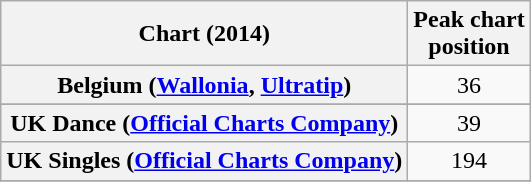<table class="wikitable plainrowheaders sortable" style="text-align:center;">
<tr>
<th scope="col">Chart (2014)</th>
<th scope="col">Peak chart<br>position</th>
</tr>
<tr>
<th scope="row">Belgium (<a href='#'>Wallonia</a>, <a href='#'>Ultratip</a>)</th>
<td>36</td>
</tr>
<tr>
</tr>
<tr>
<th scope="row">UK Dance (<a href='#'>Official Charts Company</a>)</th>
<td>39</td>
</tr>
<tr>
<th scope="row">UK Singles (<a href='#'>Official Charts Company</a>)</th>
<td>194</td>
</tr>
<tr>
</tr>
</table>
